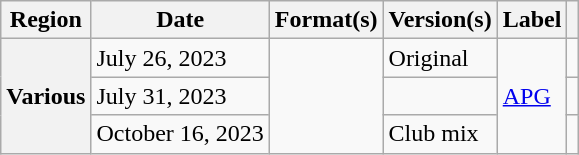<table class="wikitable plainrowheaders">
<tr>
<th scope="col">Region</th>
<th scope="col">Date</th>
<th scope="col">Format(s)</th>
<th scope="col">Version(s)</th>
<th scope="col">Label</th>
<th scope="col"></th>
</tr>
<tr>
<th scope="row" rowspan="3">Various</th>
<td>July 26, 2023</td>
<td rowspan="3"></td>
<td>Original</td>
<td rowspan="3"><a href='#'>APG</a></td>
<td style="text-align:center;"></td>
</tr>
<tr>
<td>July 31, 2023</td>
<td></td>
<td style="text-align:center;"></td>
</tr>
<tr>
<td>October 16, 2023</td>
<td>Club mix</td>
<td style="text-align:center;"></td>
</tr>
</table>
